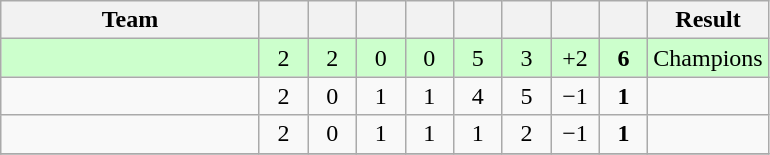<table class="wikitable" style="text-align:center;">
<tr>
<th width=165>Team</th>
<th width=25></th>
<th width=25></th>
<th width=25></th>
<th width=25></th>
<th width=25></th>
<th width=25></th>
<th width=25></th>
<th width=25></th>
<th>Result</th>
</tr>
<tr bgcolor="#ccffcc">
<td style="text-align:left;"></td>
<td>2</td>
<td>2</td>
<td>0</td>
<td>0</td>
<td>5</td>
<td>3</td>
<td>+2</td>
<td><strong>6</strong></td>
<td>Champions</td>
</tr>
<tr>
<td style="text-align:left;"></td>
<td>2</td>
<td>0</td>
<td>1</td>
<td>1</td>
<td>4</td>
<td>5</td>
<td>−1</td>
<td><strong>1</strong></td>
<td></td>
</tr>
<tr>
<td style="text-align:left;"></td>
<td>2</td>
<td>0</td>
<td>1</td>
<td>1</td>
<td>1</td>
<td>2</td>
<td>−1</td>
<td><strong>1</strong></td>
<td></td>
</tr>
<tr>
</tr>
</table>
